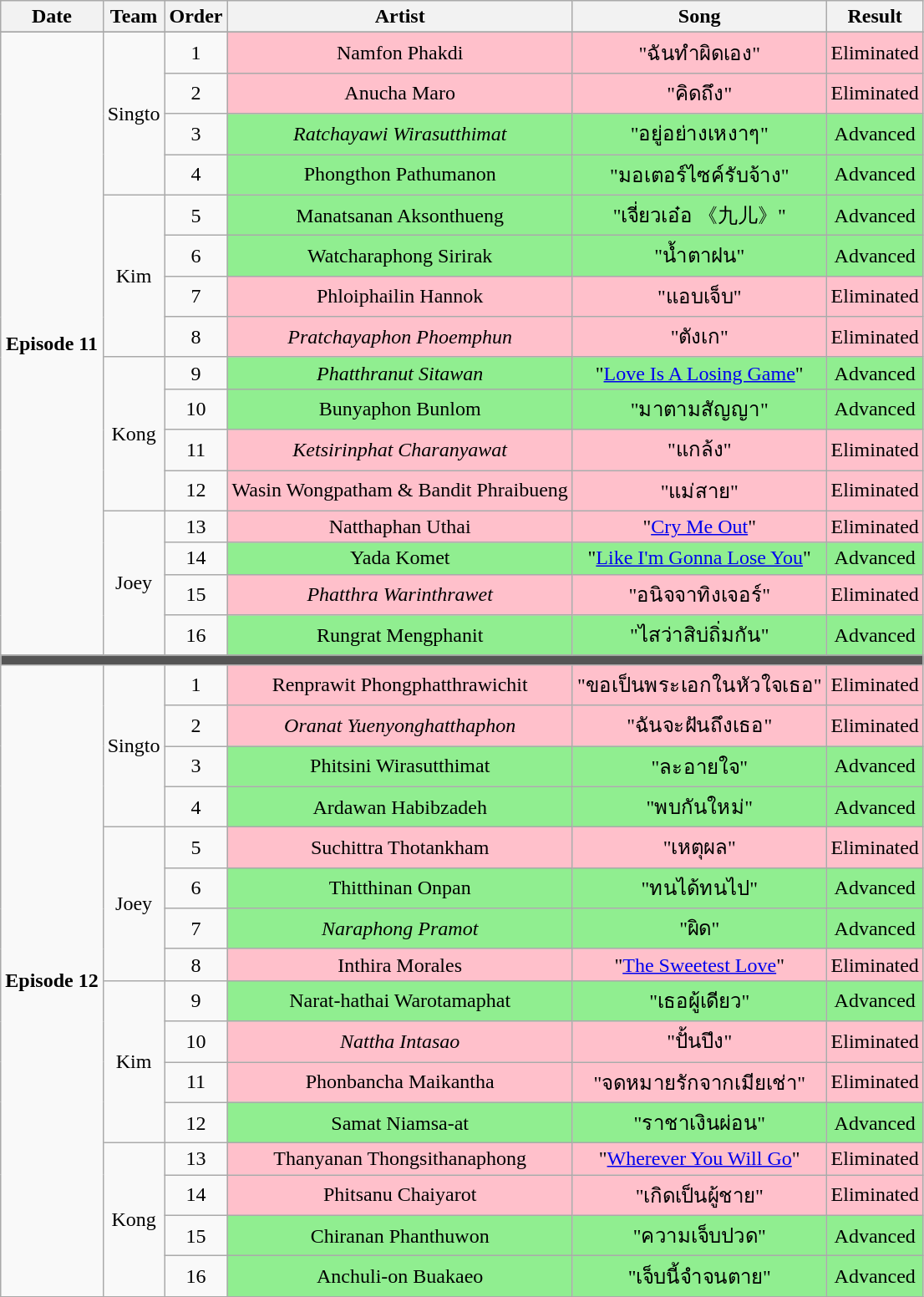<table class="wikitable sortable" style="text-align: center; width: auto;">
<tr>
<th scope="col">Date</th>
<th scope="col">Team</th>
<th scope="col">Order</th>
<th scope="col">Artist</th>
<th scope="col">Song</th>
<th scope="col">Result</th>
</tr>
<tr>
</tr>
<tr>
<td ! rowspan="16"><strong>Episode 11</strong> <br><small></small></td>
<td rowspan="4">Singto</td>
<td>1</td>
<td style="background:pink">Namfon Phakdi</td>
<td style="background:pink">"ฉันทำผิดเอง"</td>
<td style="background:pink">Eliminated</td>
</tr>
<tr>
<td>2</td>
<td style="background:pink">Anucha Maro</td>
<td style="background:pink">"คิดถึง"</td>
<td style="background:pink">Eliminated</td>
</tr>
<tr>
<td>3</td>
<td style="background:lightgreen;"><em>Ratchayawi Wirasutthimat</em></td>
<td style="background:lightgreen;">"อยู่อย่างเหงาๆ"</td>
<td style="background:lightgreen;">Advanced</td>
</tr>
<tr>
<td>4</td>
<td style="background:lightgreen;">Phongthon Pathumanon</td>
<td style="background:lightgreen;">"มอเตอร์ไซค์รับจ้าง"</td>
<td style="background:lightgreen;">Advanced</td>
</tr>
<tr>
<td rowspan="4">Kim</td>
<td>5</td>
<td style="background:lightgreen;">Manatsanan Aksonthueng</td>
<td style="background:lightgreen;">"เจี่ยวเอ๋อ 《九儿》"</td>
<td style="background:lightgreen;">Advanced</td>
</tr>
<tr>
<td>6</td>
<td style="background:lightgreen;">Watcharaphong Sirirak</td>
<td style="background:lightgreen;">"น้ำตาฝน"</td>
<td style="background:lightgreen;">Advanced</td>
</tr>
<tr>
<td>7</td>
<td style="background:pink">Phloiphailin Hannok</td>
<td style="background:pink">"แอบเจ็บ"</td>
<td style="background:pink">Eliminated</td>
</tr>
<tr>
<td>8</td>
<td style="background:pink"><em>Pratchayaphon Phoemphun</em></td>
<td style="background:pink">"ตังเก"</td>
<td style="background:pink">Eliminated</td>
</tr>
<tr>
<td rowspan="4">Kong</td>
<td>9</td>
<td style="background:lightgreen;"><em>Phatthranut Sitawan</em></td>
<td style="background:lightgreen;">"<a href='#'>Love Is A Losing Game</a>"</td>
<td style="background:lightgreen;">Advanced</td>
</tr>
<tr>
<td>10</td>
<td style="background:lightgreen;">Bunyaphon Bunlom</td>
<td style="background:lightgreen;">"มาตามสัญญา"</td>
<td style="background:lightgreen;">Advanced</td>
</tr>
<tr>
<td>11</td>
<td style="background:pink"><em>Ketsirinphat Charanyawat</em></td>
<td style="background:pink">"แกล้ง"</td>
<td style="background:pink">Eliminated</td>
</tr>
<tr>
<td>12</td>
<td style="background:pink">Wasin Wongpatham & Bandit Phraibueng</td>
<td style="background:pink">"แม่สาย"</td>
<td style="background:pink">Eliminated</td>
</tr>
<tr>
<td rowspan="4">Joey</td>
<td>13</td>
<td style="background:pink">Natthaphan Uthai</td>
<td style="background:pink">"<a href='#'>Cry Me Out</a>"</td>
<td style="background:pink">Eliminated</td>
</tr>
<tr>
<td>14</td>
<td style="background:lightgreen;">Yada Komet</td>
<td style="background:lightgreen;">"<a href='#'>Like I'm Gonna Lose You</a>"</td>
<td style="background:lightgreen;">Advanced</td>
</tr>
<tr>
<td>15</td>
<td style="background:pink"><em>Phatthra Warinthrawet</em></td>
<td style="background:pink">"อนิจจาทิงเจอร์"</td>
<td style="background:pink">Eliminated</td>
</tr>
<tr>
<td>16</td>
<td style="background:lightgreen;">Rungrat Mengphanit</td>
<td style="background:lightgreen;">"ไสว่าสิบ่ถิ่มกัน"</td>
<td style="background:lightgreen;">Advanced</td>
</tr>
<tr>
<td colspan="6" style="background:#555555;"></td>
</tr>
<tr>
<td ! rowspan="16"><strong>Episode 12</strong> <br><small></small></td>
<td rowspan="4">Singto</td>
<td>1</td>
<td style="background:pink">Renprawit Phongphatthrawichit</td>
<td style="background:pink">"ขอเป็นพระเอกในหัวใจเธอ"</td>
<td style="background:pink">Eliminated</td>
</tr>
<tr>
<td>2</td>
<td style="background:pink"><em>Oranat Yuenyonghatthaphon</em></td>
<td style="background:pink">"ฉันจะฝันถึงเธอ"</td>
<td style="background:pink">Eliminated</td>
</tr>
<tr>
<td>3</td>
<td style="background:lightgreen;">Phitsini Wirasutthimat</td>
<td style="background:lightgreen;">"ละอายใจ"</td>
<td style="background:lightgreen;">Advanced</td>
</tr>
<tr>
<td>4</td>
<td style="background:lightgreen;">Ardawan Habibzadeh</td>
<td style="background:lightgreen;">"พบกันใหม่"</td>
<td style="background:lightgreen;">Advanced</td>
</tr>
<tr>
<td rowspan="4">Joey</td>
<td>5</td>
<td style="background:pink">Suchittra Thotankham</td>
<td style="background:pink">"เหตุผล"</td>
<td style="background:pink">Eliminated</td>
</tr>
<tr>
<td>6</td>
<td style="background:lightgreen;">Thitthinan Onpan</td>
<td style="background:lightgreen;">"ทนได้ทนไป"</td>
<td style="background:lightgreen;">Advanced</td>
</tr>
<tr>
<td>7</td>
<td style="background:lightgreen;"><em>Naraphong Pramot</em></td>
<td style="background:lightgreen;">"ผิด"</td>
<td style="background:lightgreen;">Advanced</td>
</tr>
<tr>
<td>8</td>
<td style="background:pink">Inthira Morales</td>
<td style="background:pink">"<a href='#'>The Sweetest Love</a>"</td>
<td style="background:pink">Eliminated</td>
</tr>
<tr>
<td rowspan="4">Kim</td>
<td>9</td>
<td style="background:lightgreen;">Narat-hathai Warotamaphat</td>
<td style="background:lightgreen;">"เธอผู้เดียว"</td>
<td style="background:lightgreen;">Advanced</td>
</tr>
<tr>
<td>10</td>
<td style="background:pink;"><em>Nattha Intasao</em></td>
<td style="background:pink;">"ปั้นปึง"</td>
<td style="background:pink;">Eliminated</td>
</tr>
<tr>
<td>11</td>
<td style="background:pink;">Phonbancha Maikantha</td>
<td style="background:pink;">"จดหมายรักจากเมียเช่า"</td>
<td style="background:pink;">Eliminated</td>
</tr>
<tr>
<td>12</td>
<td style="background:lightgreen;">Samat Niamsa-at</td>
<td style="background:lightgreen;">"ราชาเงินผ่อน"</td>
<td style="background:lightgreen;">Advanced</td>
</tr>
<tr>
<td rowspan="4">Kong</td>
<td>13</td>
<td style="background:pink;">Thanyanan Thongsithanaphong</td>
<td style="background:pink;">"<a href='#'>Wherever You Will Go</a>"</td>
<td style="background:pink;">Eliminated</td>
</tr>
<tr>
<td>14</td>
<td style="background:pink;">Phitsanu Chaiyarot</td>
<td style="background:pink;">"เกิดเป็นผู้ชาย"</td>
<td style="background:pink;">Eliminated</td>
</tr>
<tr>
<td>15</td>
<td style="background:lightgreen;">Chiranan Phanthuwon</td>
<td style="background:lightgreen;">"ความเจ็บปวด"</td>
<td style="background:lightgreen;">Advanced</td>
</tr>
<tr>
<td>16</td>
<td style="background:lightgreen;">Anchuli-on Buakaeo</td>
<td style="background:lightgreen;">"เจ็บนี้จำจนตาย"</td>
<td style="background:lightgreen;">Advanced</td>
</tr>
<tr>
</tr>
</table>
